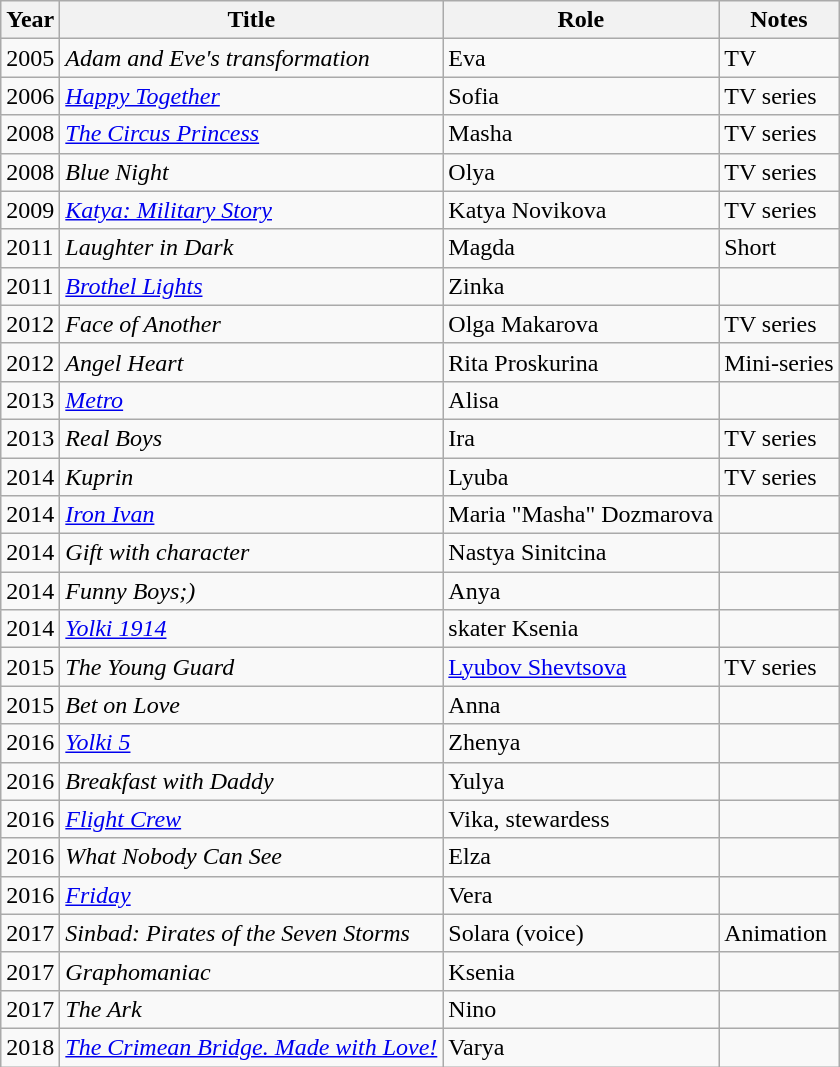<table class="wikitable sortable">
<tr>
<th>Year</th>
<th>Title</th>
<th>Role</th>
<th>Notes</th>
</tr>
<tr>
<td>2005</td>
<td><em>Adam and Eve's transformation</em></td>
<td>Eva</td>
<td>TV</td>
</tr>
<tr>
<td>2006</td>
<td><em><a href='#'>Happy Together</a></em></td>
<td>Sofia</td>
<td>TV series</td>
</tr>
<tr>
<td>2008</td>
<td><em><a href='#'>The Circus Princess</a></em></td>
<td>Masha</td>
<td>TV series</td>
</tr>
<tr>
<td>2008</td>
<td><em>Blue Night</em></td>
<td>Olya</td>
<td>TV series</td>
</tr>
<tr>
<td>2009</td>
<td><em><a href='#'>Katya: Military Story</a></em></td>
<td>Katya Novikova</td>
<td>TV series</td>
</tr>
<tr>
<td>2011</td>
<td><em>Laughter in Dark</em></td>
<td>Magda</td>
<td>Short</td>
</tr>
<tr>
<td>2011</td>
<td><em><a href='#'>Brothel Lights</a></em></td>
<td>Zinka</td>
<td></td>
</tr>
<tr>
<td>2012</td>
<td><em>Face of Another</em></td>
<td>Olga Makarova</td>
<td>TV series</td>
</tr>
<tr>
<td>2012</td>
<td><em>Angel Heart</em></td>
<td>Rita Proskurina</td>
<td>Mini-series</td>
</tr>
<tr>
<td>2013</td>
<td><em><a href='#'>Metro</a></em></td>
<td>Alisa</td>
<td></td>
</tr>
<tr>
<td>2013</td>
<td><em>Real Boys</em></td>
<td>Ira</td>
<td>TV series</td>
</tr>
<tr>
<td>2014</td>
<td><em>Kuprin</em></td>
<td>Lyuba</td>
<td>TV series</td>
</tr>
<tr>
<td>2014</td>
<td><em><a href='#'>Iron Ivan</a></em></td>
<td>Maria "Masha" Dozmarova</td>
<td></td>
</tr>
<tr>
<td>2014</td>
<td><em>Gift with character</em></td>
<td>Nastya Sinitcina</td>
<td></td>
</tr>
<tr>
<td>2014</td>
<td><em>Funny Boys;)</em></td>
<td>Anya</td>
<td></td>
</tr>
<tr>
<td>2014</td>
<td><em><a href='#'>Yolki 1914</a></em></td>
<td>skater Ksenia</td>
<td></td>
</tr>
<tr>
<td>2015</td>
<td><em>The Young Guard</em></td>
<td><a href='#'>Lyubov Shevtsova</a></td>
<td>TV series</td>
</tr>
<tr>
<td>2015</td>
<td><em>Bet on Love</em></td>
<td>Anna</td>
<td></td>
</tr>
<tr>
<td>2016</td>
<td><em><a href='#'>Yolki 5</a></em></td>
<td>Zhenya</td>
<td></td>
</tr>
<tr>
<td>2016</td>
<td><em>Breakfast with Daddy</em></td>
<td>Yulya</td>
<td></td>
</tr>
<tr>
<td>2016</td>
<td><em><a href='#'>Flight Crew</a></em></td>
<td>Vika, stewardess </td>
<td></td>
</tr>
<tr>
<td>2016</td>
<td><em> What Nobody Can See</em></td>
<td>Elza</td>
<td></td>
</tr>
<tr>
<td>2016</td>
<td><em><a href='#'>Friday</a></em></td>
<td>Vera</td>
<td></td>
</tr>
<tr>
<td>2017</td>
<td><em> Sinbad: Pirates of the Seven Storms</em></td>
<td>Solara (voice)</td>
<td>Animation</td>
</tr>
<tr>
<td>2017</td>
<td><em>Graphomaniac</em></td>
<td>Ksenia</td>
<td></td>
</tr>
<tr>
<td>2017</td>
<td><em>The Ark</em></td>
<td>Nino</td>
<td></td>
</tr>
<tr>
<td>2018</td>
<td><em><a href='#'>The Crimean Bridge. Made with Love!</a></em></td>
<td>Varya</td>
<td></td>
</tr>
</table>
